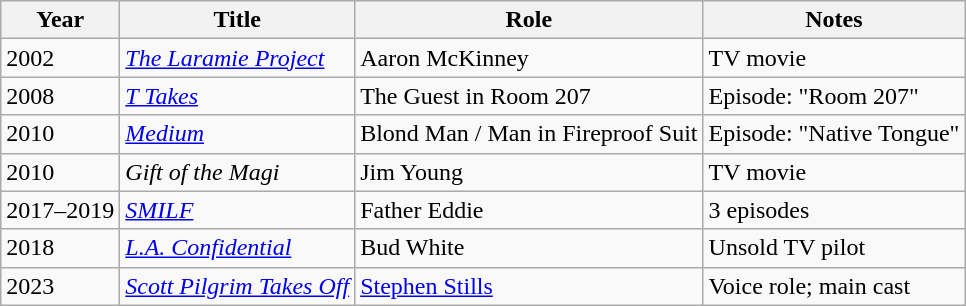<table class = "wikitable sortable">
<tr>
<th>Year</th>
<th>Title</th>
<th>Role</th>
<th>Notes</th>
</tr>
<tr>
<td>2002</td>
<td><em><a href='#'>The Laramie Project</a></em></td>
<td>Aaron McKinney</td>
<td>TV movie</td>
</tr>
<tr>
<td>2008</td>
<td><em><a href='#'>T Takes</a></em></td>
<td>The Guest in Room 207</td>
<td>Episode: "Room 207"</td>
</tr>
<tr>
<td>2010</td>
<td><em><a href='#'>Medium</a></em></td>
<td>Blond Man / Man in Fireproof Suit</td>
<td>Episode: "Native Tongue"</td>
</tr>
<tr>
<td>2010</td>
<td><em>Gift of the Magi</em></td>
<td>Jim Young</td>
<td>TV movie</td>
</tr>
<tr>
<td>2017–2019</td>
<td><em><a href='#'>SMILF</a></em></td>
<td>Father Eddie</td>
<td>3 episodes</td>
</tr>
<tr>
<td>2018</td>
<td><em><a href='#'>L.A. Confidential</a></em></td>
<td>Bud White</td>
<td>Unsold TV pilot</td>
</tr>
<tr>
<td>2023</td>
<td><em><a href='#'>Scott Pilgrim Takes Off</a></em></td>
<td><a href='#'>Stephen Stills</a></td>
<td>Voice role; main cast</td>
</tr>
</table>
